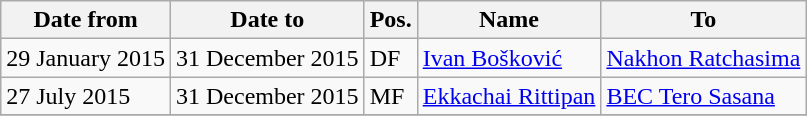<table class="wikitable">
<tr>
<th>Date from</th>
<th>Date to</th>
<th>Pos.</th>
<th>Name</th>
<th>To</th>
</tr>
<tr>
<td>29 January 2015</td>
<td>31 December 2015</td>
<td>DF</td>
<td> <a href='#'>Ivan Bošković</a></td>
<td> <a href='#'>Nakhon Ratchasima</a></td>
</tr>
<tr>
<td>27 July 2015</td>
<td>31 December 2015</td>
<td>MF</td>
<td> <a href='#'>Ekkachai Rittipan</a></td>
<td> <a href='#'>BEC Tero Sasana</a></td>
</tr>
<tr>
</tr>
</table>
